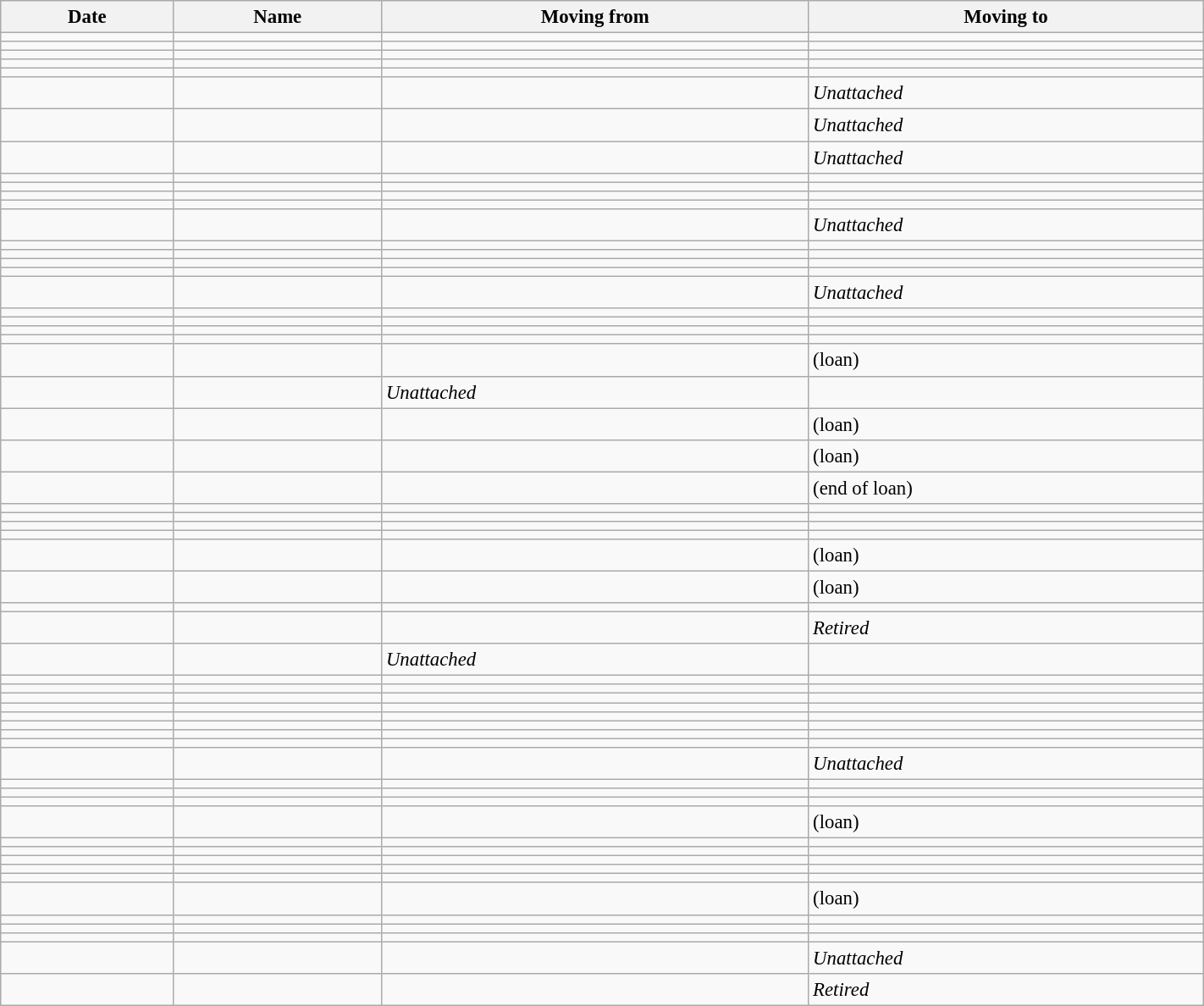<table class="wikitable sortable" style="width:75%; font-size:95%; ">
<tr>
<th>Date</th>
<th>Name</th>
<th>Moving from</th>
<th>Moving to</th>
</tr>
<tr>
<td></td>
<td></td>
<td></td>
<td></td>
</tr>
<tr>
<td></td>
<td></td>
<td></td>
<td></td>
</tr>
<tr>
<td></td>
<td></td>
<td></td>
<td></td>
</tr>
<tr>
<td></td>
<td></td>
<td></td>
<td></td>
</tr>
<tr>
<td></td>
<td></td>
<td></td>
<td></td>
</tr>
<tr>
<td></td>
<td></td>
<td></td>
<td><em>Unattached</em></td>
</tr>
<tr>
<td></td>
<td></td>
<td></td>
<td><em>Unattached</em></td>
</tr>
<tr>
<td></td>
<td></td>
<td></td>
<td><em>Unattached</em></td>
</tr>
<tr>
<td></td>
<td></td>
<td></td>
<td></td>
</tr>
<tr>
<td></td>
<td></td>
<td></td>
<td></td>
</tr>
<tr>
<td></td>
<td></td>
<td></td>
<td></td>
</tr>
<tr>
<td></td>
<td></td>
<td></td>
<td></td>
</tr>
<tr>
<td></td>
<td></td>
<td></td>
<td><em>Unattached</em></td>
</tr>
<tr>
<td></td>
<td></td>
<td></td>
<td></td>
</tr>
<tr>
<td></td>
<td></td>
<td></td>
<td></td>
</tr>
<tr>
<td></td>
<td></td>
<td></td>
<td></td>
</tr>
<tr>
<td></td>
<td></td>
<td></td>
<td></td>
</tr>
<tr>
<td></td>
<td></td>
<td></td>
<td><em>Unattached</em></td>
</tr>
<tr>
<td></td>
<td></td>
<td></td>
<td></td>
</tr>
<tr>
<td></td>
<td></td>
<td></td>
<td></td>
</tr>
<tr>
<td></td>
<td></td>
<td></td>
<td></td>
</tr>
<tr>
<td></td>
<td></td>
<td></td>
<td></td>
</tr>
<tr>
<td></td>
<td></td>
<td></td>
<td> (loan)</td>
</tr>
<tr>
<td></td>
<td></td>
<td><em>Unattached</em></td>
<td></td>
</tr>
<tr>
<td></td>
<td></td>
<td></td>
<td> (loan)</td>
</tr>
<tr>
<td></td>
<td></td>
<td></td>
<td> (loan)</td>
</tr>
<tr>
<td></td>
<td></td>
<td></td>
<td> (end of loan)</td>
</tr>
<tr>
<td></td>
<td></td>
<td></td>
<td></td>
</tr>
<tr>
<td></td>
<td></td>
<td></td>
<td></td>
</tr>
<tr>
<td></td>
<td></td>
<td></td>
<td></td>
</tr>
<tr>
<td></td>
<td></td>
<td></td>
<td></td>
</tr>
<tr>
<td></td>
<td></td>
<td></td>
<td> (loan)</td>
</tr>
<tr>
<td></td>
<td></td>
<td></td>
<td> (loan)</td>
</tr>
<tr>
<td></td>
<td></td>
<td></td>
<td></td>
</tr>
<tr>
<td></td>
<td></td>
<td></td>
<td><em>Retired</em></td>
</tr>
<tr>
<td></td>
<td></td>
<td><em>Unattached</em></td>
<td></td>
</tr>
<tr>
<td></td>
<td></td>
<td></td>
<td></td>
</tr>
<tr>
<td></td>
<td></td>
<td></td>
<td></td>
</tr>
<tr>
<td></td>
<td></td>
<td></td>
<td> </td>
</tr>
<tr>
<td></td>
<td></td>
<td></td>
<td></td>
</tr>
<tr>
<td></td>
<td></td>
<td></td>
<td></td>
</tr>
<tr>
<td></td>
<td></td>
<td></td>
<td></td>
</tr>
<tr>
<td></td>
<td></td>
<td></td>
<td></td>
</tr>
<tr>
<td></td>
<td></td>
<td></td>
<td></td>
</tr>
<tr>
<td></td>
<td></td>
<td></td>
<td><em>Unattached</em></td>
</tr>
<tr>
<td></td>
<td></td>
<td></td>
<td></td>
</tr>
<tr>
<td></td>
<td></td>
<td></td>
<td></td>
</tr>
<tr>
<td></td>
<td></td>
<td></td>
<td></td>
</tr>
<tr>
<td></td>
<td></td>
<td></td>
<td> (loan)</td>
</tr>
<tr>
<td></td>
<td></td>
<td></td>
<td></td>
</tr>
<tr>
<td></td>
<td></td>
<td></td>
<td></td>
</tr>
<tr>
<td></td>
<td></td>
<td></td>
<td></td>
</tr>
<tr>
<td></td>
<td></td>
<td></td>
<td></td>
</tr>
<tr>
<td></td>
<td></td>
<td></td>
<td></td>
</tr>
<tr>
<td></td>
<td></td>
<td></td>
<td> (loan)</td>
</tr>
<tr>
<td></td>
<td></td>
<td></td>
<td></td>
</tr>
<tr>
<td></td>
<td></td>
<td></td>
<td></td>
</tr>
<tr>
<td></td>
<td></td>
<td></td>
<td></td>
</tr>
<tr>
<td></td>
<td></td>
<td></td>
<td><em>Unattached</em></td>
</tr>
<tr>
<td></td>
<td></td>
<td></td>
<td><em>Retired</em></td>
</tr>
</table>
